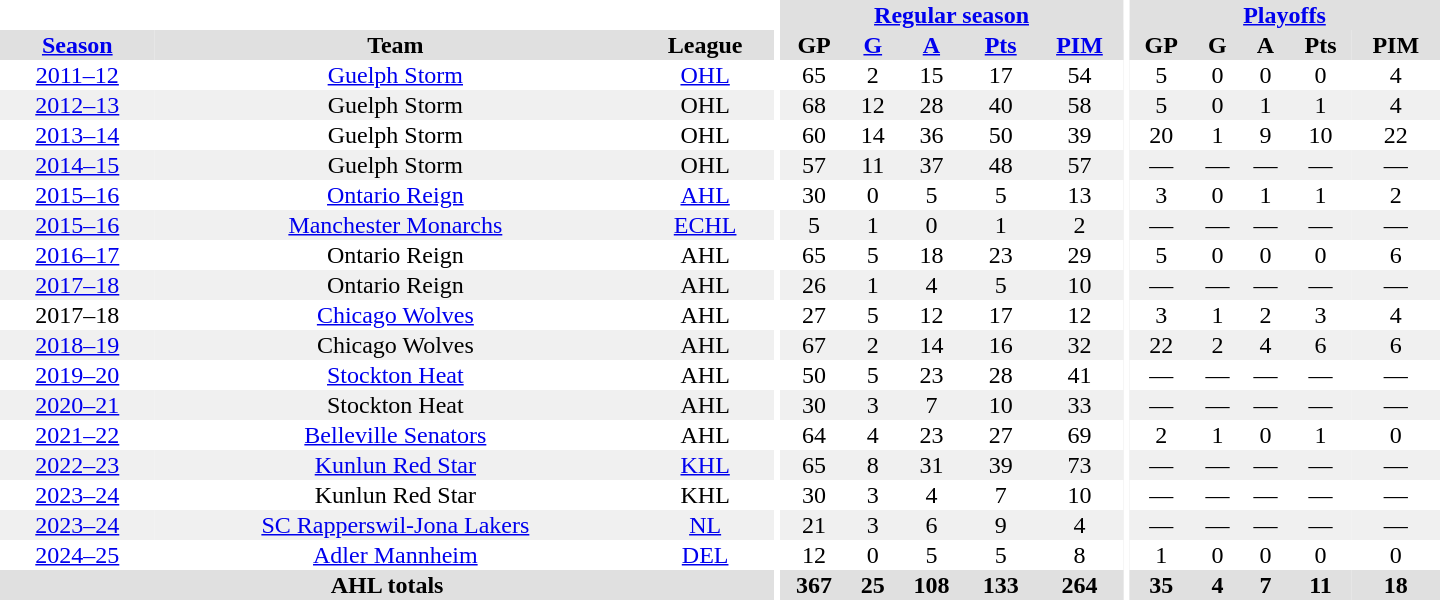<table border="0" cellpadding="1" cellspacing="0" style="text-align:center; width:60em">
<tr bgcolor="#e0e0e0">
<th colspan="3" bgcolor="#ffffff"></th>
<th rowspan="99" bgcolor="#ffffff"></th>
<th colspan="5"><a href='#'>Regular season</a></th>
<th rowspan="99" bgcolor="#ffffff"></th>
<th colspan="5"><a href='#'>Playoffs</a></th>
</tr>
<tr bgcolor="#e0e0e0">
<th><a href='#'>Season</a></th>
<th>Team</th>
<th>League</th>
<th>GP</th>
<th><a href='#'>G</a></th>
<th><a href='#'>A</a></th>
<th><a href='#'>Pts</a></th>
<th><a href='#'>PIM</a></th>
<th>GP</th>
<th>G</th>
<th>A</th>
<th>Pts</th>
<th>PIM</th>
</tr>
<tr>
<td><a href='#'>2011–12</a></td>
<td><a href='#'>Guelph Storm</a></td>
<td><a href='#'>OHL</a></td>
<td>65</td>
<td>2</td>
<td>15</td>
<td>17</td>
<td>54</td>
<td>5</td>
<td>0</td>
<td>0</td>
<td>0</td>
<td>4</td>
</tr>
<tr bgcolor="#f0f0f0">
<td><a href='#'>2012–13</a></td>
<td>Guelph Storm</td>
<td>OHL</td>
<td>68</td>
<td>12</td>
<td>28</td>
<td>40</td>
<td>58</td>
<td>5</td>
<td>0</td>
<td>1</td>
<td>1</td>
<td>4</td>
</tr>
<tr>
<td><a href='#'>2013–14</a></td>
<td>Guelph Storm</td>
<td>OHL</td>
<td>60</td>
<td>14</td>
<td>36</td>
<td>50</td>
<td>39</td>
<td>20</td>
<td>1</td>
<td>9</td>
<td>10</td>
<td>22</td>
</tr>
<tr bgcolor="#f0f0f0">
<td><a href='#'>2014–15</a></td>
<td>Guelph Storm</td>
<td>OHL</td>
<td>57</td>
<td>11</td>
<td>37</td>
<td>48</td>
<td>57</td>
<td>—</td>
<td>—</td>
<td>—</td>
<td>—</td>
<td>—</td>
</tr>
<tr>
<td><a href='#'>2015–16</a></td>
<td><a href='#'>Ontario Reign</a></td>
<td><a href='#'>AHL</a></td>
<td>30</td>
<td>0</td>
<td>5</td>
<td>5</td>
<td>13</td>
<td>3</td>
<td>0</td>
<td>1</td>
<td>1</td>
<td>2</td>
</tr>
<tr bgcolor="#f0f0f0">
<td><a href='#'>2015–16</a></td>
<td><a href='#'>Manchester Monarchs</a></td>
<td><a href='#'>ECHL</a></td>
<td>5</td>
<td>1</td>
<td>0</td>
<td>1</td>
<td>2</td>
<td>—</td>
<td>—</td>
<td>—</td>
<td>—</td>
<td>—</td>
</tr>
<tr>
<td><a href='#'>2016–17</a></td>
<td>Ontario Reign</td>
<td>AHL</td>
<td>65</td>
<td>5</td>
<td>18</td>
<td>23</td>
<td>29</td>
<td>5</td>
<td>0</td>
<td>0</td>
<td>0</td>
<td>6</td>
</tr>
<tr bgcolor="#f0f0f0">
<td><a href='#'>2017–18</a></td>
<td>Ontario Reign</td>
<td>AHL</td>
<td>26</td>
<td>1</td>
<td>4</td>
<td>5</td>
<td>10</td>
<td>—</td>
<td>—</td>
<td>—</td>
<td>—</td>
<td>—</td>
</tr>
<tr>
<td>2017–18</td>
<td><a href='#'>Chicago Wolves</a></td>
<td>AHL</td>
<td>27</td>
<td>5</td>
<td>12</td>
<td>17</td>
<td>12</td>
<td>3</td>
<td>1</td>
<td>2</td>
<td>3</td>
<td>4</td>
</tr>
<tr bgcolor="#f0f0f0">
<td><a href='#'>2018–19</a></td>
<td>Chicago Wolves</td>
<td>AHL</td>
<td>67</td>
<td>2</td>
<td>14</td>
<td>16</td>
<td>32</td>
<td>22</td>
<td>2</td>
<td>4</td>
<td>6</td>
<td>6</td>
</tr>
<tr>
<td><a href='#'>2019–20</a></td>
<td><a href='#'>Stockton Heat</a></td>
<td>AHL</td>
<td>50</td>
<td>5</td>
<td>23</td>
<td>28</td>
<td>41</td>
<td>—</td>
<td>—</td>
<td>—</td>
<td>—</td>
<td>—</td>
</tr>
<tr bgcolor="#f0f0f0">
<td><a href='#'>2020–21</a></td>
<td>Stockton Heat</td>
<td>AHL</td>
<td>30</td>
<td>3</td>
<td>7</td>
<td>10</td>
<td>33</td>
<td>—</td>
<td>—</td>
<td>—</td>
<td>—</td>
<td>—</td>
</tr>
<tr>
<td><a href='#'>2021–22</a></td>
<td><a href='#'>Belleville Senators</a></td>
<td>AHL</td>
<td>64</td>
<td>4</td>
<td>23</td>
<td>27</td>
<td>69</td>
<td>2</td>
<td>1</td>
<td>0</td>
<td>1</td>
<td>0</td>
</tr>
<tr bgcolor="#f0f0f0">
<td><a href='#'>2022–23</a></td>
<td><a href='#'>Kunlun Red Star</a></td>
<td><a href='#'>KHL</a></td>
<td>65</td>
<td>8</td>
<td>31</td>
<td>39</td>
<td>73</td>
<td>—</td>
<td>—</td>
<td>—</td>
<td>—</td>
<td>—</td>
</tr>
<tr>
<td><a href='#'>2023–24</a></td>
<td>Kunlun Red Star</td>
<td>KHL</td>
<td>30</td>
<td>3</td>
<td>4</td>
<td>7</td>
<td>10</td>
<td>—</td>
<td>—</td>
<td>—</td>
<td>—</td>
<td>—</td>
</tr>
<tr bgcolor="#f0f0f0">
<td><a href='#'>2023–24</a></td>
<td><a href='#'>SC Rapperswil-Jona Lakers</a></td>
<td><a href='#'>NL</a></td>
<td>21</td>
<td>3</td>
<td>6</td>
<td>9</td>
<td>4</td>
<td>—</td>
<td>—</td>
<td>—</td>
<td>—</td>
<td>—</td>
</tr>
<tr>
<td><a href='#'>2024–25</a></td>
<td><a href='#'>Adler Mannheim</a></td>
<td><a href='#'>DEL</a></td>
<td>12</td>
<td>0</td>
<td>5</td>
<td>5</td>
<td>8</td>
<td>1</td>
<td>0</td>
<td>0</td>
<td>0</td>
<td>0</td>
</tr>
<tr bgcolor="#e0e0e0">
<th colspan="3">AHL totals</th>
<th>367</th>
<th>25</th>
<th>108</th>
<th>133</th>
<th>264</th>
<th>35</th>
<th>4</th>
<th>7</th>
<th>11</th>
<th>18</th>
</tr>
</table>
